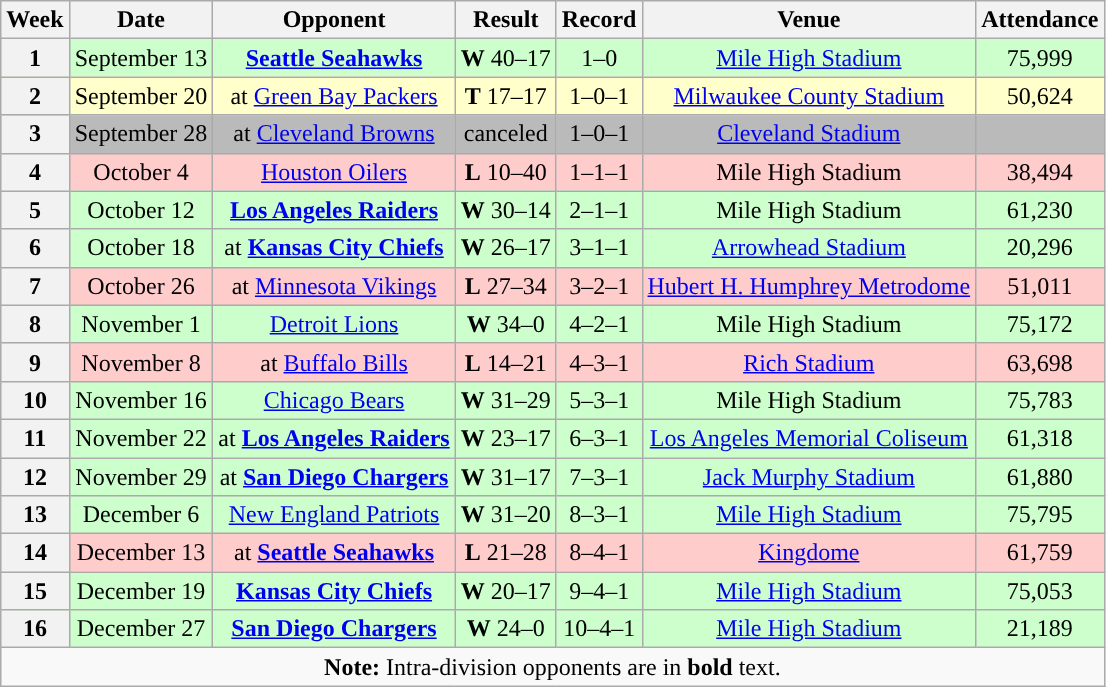<table class="wikitable" style="text-align:center">
<tr>
<th>Week</th>
<th>Date</th>
<th>Opponent</th>
<th>Result</th>
<th>Record</th>
<th>Venue</th>
<th>Attendance</th>
</tr>
<tr style="background:#cfc">
<th>1</th>
<td>September 13</td>
<td><strong><a href='#'>Seattle Seahawks</a></strong></td>
<td><strong>W</strong> 40–17</td>
<td>1–0</td>
<td><a href='#'>Mile High Stadium</a></td>
<td>75,999</td>
</tr>
<tr style="background:#ffc">
<th>2</th>
<td>September 20</td>
<td>at <a href='#'>Green Bay Packers</a></td>
<td><strong>T</strong> 17–17 </td>
<td>1–0–1</td>
<td><a href='#'>Milwaukee County Stadium</a></td>
<td>50,624</td>
</tr>
<tr style="background:#bababa">
<th>3</th>
<td>September 28</td>
<td>at <a href='#'>Cleveland Browns</a></td>
<td>canceled</td>
<td>1–0–1</td>
<td><a href='#'>Cleveland Stadium</a></td>
<td></td>
</tr>
<tr style="background:#fcc">
<th>4</th>
<td>October 4</td>
<td><a href='#'>Houston Oilers</a></td>
<td><strong>L</strong> 10–40</td>
<td>1–1–1</td>
<td>Mile High Stadium</td>
<td>38,494</td>
</tr>
<tr style="background:#cfc">
<th>5</th>
<td>October 12</td>
<td><strong><a href='#'>Los Angeles Raiders</a></strong></td>
<td><strong>W</strong> 30–14</td>
<td>2–1–1</td>
<td>Mile High Stadium</td>
<td>61,230</td>
</tr>
<tr style="background:#cfc">
<th>6</th>
<td>October 18</td>
<td>at <strong><a href='#'>Kansas City Chiefs</a></strong></td>
<td><strong>W</strong> 26–17</td>
<td>3–1–1</td>
<td><a href='#'>Arrowhead Stadium</a></td>
<td>20,296</td>
</tr>
<tr style="background:#fcc">
<th>7</th>
<td>October 26</td>
<td>at <a href='#'>Minnesota Vikings</a></td>
<td><strong>L</strong> 27–34</td>
<td>3–2–1</td>
<td><a href='#'>Hubert H. Humphrey Metrodome</a></td>
<td>51,011</td>
</tr>
<tr style="background:#cfc">
<th>8</th>
<td>November 1</td>
<td><a href='#'>Detroit Lions</a></td>
<td><strong>W</strong> 34–0</td>
<td>4–2–1</td>
<td>Mile High Stadium</td>
<td>75,172</td>
</tr>
<tr style="background:#fcc">
<th>9</th>
<td>November 8</td>
<td>at <a href='#'>Buffalo Bills</a></td>
<td><strong>L</strong> 14–21</td>
<td>4–3–1</td>
<td><a href='#'>Rich Stadium</a></td>
<td>63,698</td>
</tr>
<tr style="background:#cfc">
<th>10</th>
<td>November 16</td>
<td><a href='#'>Chicago Bears</a></td>
<td><strong>W</strong> 31–29</td>
<td>5–3–1</td>
<td>Mile High Stadium</td>
<td>75,783</td>
</tr>
<tr style="background:#cfc">
<th>11</th>
<td>November 22</td>
<td>at <strong><a href='#'>Los Angeles Raiders</a></strong></td>
<td><strong>W</strong> 23–17</td>
<td>6–3–1</td>
<td><a href='#'>Los Angeles Memorial Coliseum</a></td>
<td>61,318</td>
</tr>
<tr style="background:#cfc">
<th>12</th>
<td>November 29</td>
<td>at <strong><a href='#'>San Diego Chargers</a></strong></td>
<td><strong>W</strong> 31–17</td>
<td>7–3–1</td>
<td><a href='#'>Jack Murphy Stadium</a></td>
<td>61,880</td>
</tr>
<tr style="background:#cfc">
<th>13</th>
<td>December 6</td>
<td><a href='#'>New England Patriots</a></td>
<td><strong>W</strong> 31–20</td>
<td>8–3–1</td>
<td><a href='#'>Mile High Stadium</a></td>
<td>75,795</td>
</tr>
<tr style="background:#fcc">
<th>14</th>
<td>December 13</td>
<td>at <strong><a href='#'>Seattle Seahawks</a></strong></td>
<td><strong>L</strong> 21–28</td>
<td>8–4–1</td>
<td><a href='#'>Kingdome</a></td>
<td>61,759</td>
</tr>
<tr style="background:#cfc">
<th>15</th>
<td>December 19</td>
<td><strong><a href='#'>Kansas City Chiefs</a></strong></td>
<td><strong>W</strong> 20–17</td>
<td>9–4–1</td>
<td><a href='#'>Mile High Stadium</a></td>
<td>75,053</td>
</tr>
<tr style="background:#cfc">
<th>16</th>
<td>December 27</td>
<td><strong><a href='#'>San Diego Chargers</a></strong></td>
<td><strong>W</strong> 24–0</td>
<td>10–4–1</td>
<td><a href='#'>Mile High Stadium</a></td>
<td>21,189</td>
</tr>
<tr>
<td colspan="8"><strong>Note:</strong> Intra-division opponents are in <strong>bold</strong> text.</td>
</tr>
</table>
